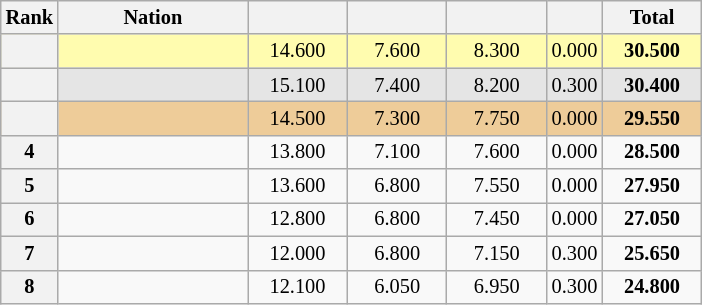<table class="wikitable sortable" style="text-align:center; font-size:85%">
<tr>
<th scope="col" style="width:25px;">Rank</th>
<th scope="col" style="width:120px;">Nation</th>
<th scope="col" style="width:60px;"></th>
<th scope="col" style="width:60px;"></th>
<th scope="col" style="width:60px;"></th>
<th scope="col" style="width:30px;"></th>
<th scope="col" style="width:60px;">Total</th>
</tr>
<tr bgcolor="fffcaf">
<th scope="row"></th>
<td align="left"></td>
<td>14.600</td>
<td>7.600</td>
<td>8.300</td>
<td>0.000</td>
<td><strong>30.500</strong></td>
</tr>
<tr bgcolor="e5e5e5">
<th scope="row"></th>
<td align="left"></td>
<td>15.100</td>
<td>7.400</td>
<td>8.200</td>
<td>0.300</td>
<td><strong>30.400</strong></td>
</tr>
<tr bgcolor="eecc99">
<th scope="row"></th>
<td align="left"></td>
<td>14.500</td>
<td>7.300</td>
<td>7.750</td>
<td>0.000</td>
<td><strong>29.550</strong></td>
</tr>
<tr>
<th scope="row">4</th>
<td align="left"></td>
<td>13.800</td>
<td>7.100</td>
<td>7.600</td>
<td>0.000</td>
<td><strong>28.500</strong></td>
</tr>
<tr>
<th scope="row">5</th>
<td align="left"></td>
<td>13.600</td>
<td>6.800</td>
<td>7.550</td>
<td>0.000</td>
<td><strong>27.950</strong></td>
</tr>
<tr>
<th scope="row">6</th>
<td align="left"></td>
<td>12.800</td>
<td>6.800</td>
<td>7.450</td>
<td>0.000</td>
<td><strong>27.050</strong></td>
</tr>
<tr>
<th scope="row">7</th>
<td align="left"></td>
<td>12.000</td>
<td>6.800</td>
<td>7.150</td>
<td>0.300</td>
<td><strong>25.650</strong></td>
</tr>
<tr>
<th scope="row">8</th>
<td align="left"></td>
<td>12.100</td>
<td>6.050</td>
<td>6.950</td>
<td>0.300</td>
<td><strong>24.800</strong></td>
</tr>
</table>
